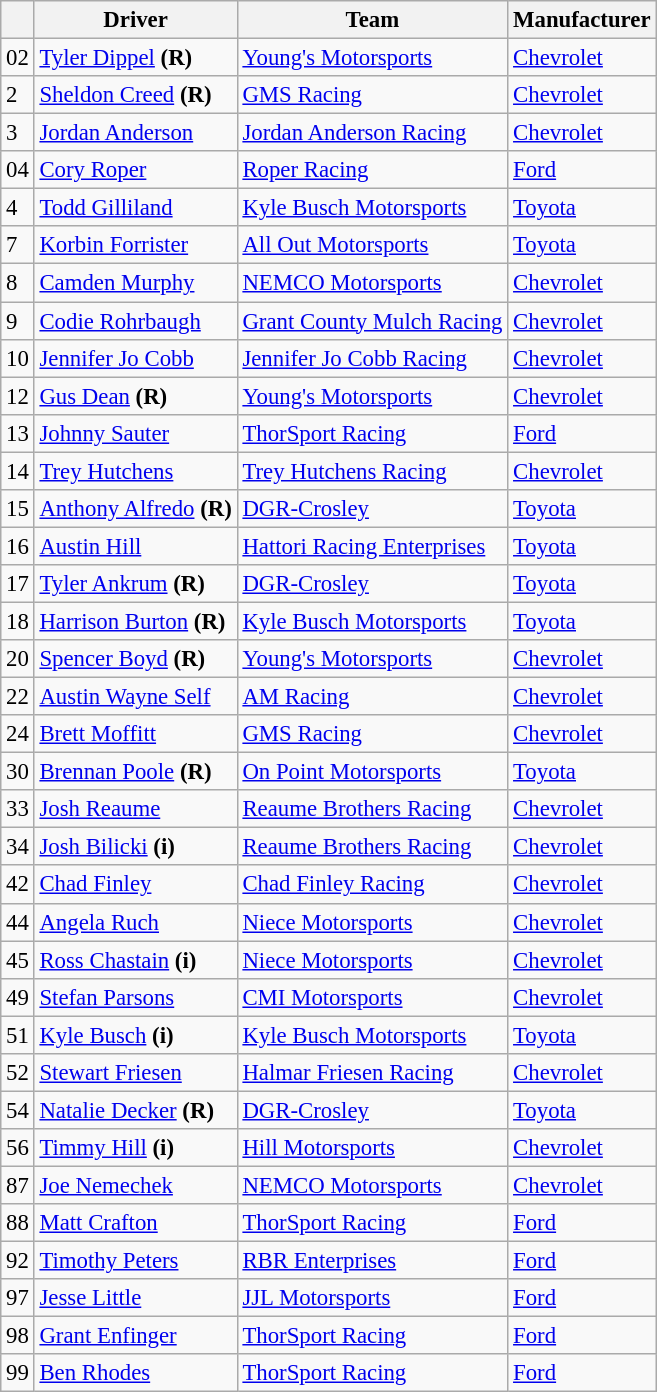<table class="wikitable" style="font-size:95%">
<tr>
<th></th>
<th>Driver</th>
<th>Team</th>
<th>Manufacturer</th>
</tr>
<tr>
<td>02</td>
<td><a href='#'>Tyler Dippel</a> <strong>(R)</strong></td>
<td><a href='#'>Young's Motorsports</a></td>
<td><a href='#'>Chevrolet</a></td>
</tr>
<tr>
<td>2</td>
<td><a href='#'>Sheldon Creed</a> <strong>(R)</strong></td>
<td><a href='#'>GMS Racing</a></td>
<td><a href='#'>Chevrolet</a></td>
</tr>
<tr>
<td>3</td>
<td><a href='#'>Jordan Anderson</a></td>
<td><a href='#'>Jordan Anderson Racing</a></td>
<td><a href='#'>Chevrolet</a></td>
</tr>
<tr>
<td>04</td>
<td><a href='#'>Cory Roper</a></td>
<td><a href='#'>Roper Racing</a></td>
<td><a href='#'>Ford</a></td>
</tr>
<tr>
<td>4</td>
<td><a href='#'>Todd Gilliland</a></td>
<td><a href='#'>Kyle Busch Motorsports</a></td>
<td><a href='#'>Toyota</a></td>
</tr>
<tr>
<td>7</td>
<td><a href='#'>Korbin Forrister</a></td>
<td><a href='#'>All Out Motorsports</a></td>
<td><a href='#'>Toyota</a></td>
</tr>
<tr>
<td>8</td>
<td><a href='#'>Camden Murphy</a></td>
<td><a href='#'>NEMCO Motorsports</a></td>
<td><a href='#'>Chevrolet</a></td>
</tr>
<tr>
<td>9</td>
<td><a href='#'>Codie Rohrbaugh</a></td>
<td><a href='#'>Grant County Mulch Racing</a></td>
<td><a href='#'>Chevrolet</a></td>
</tr>
<tr>
<td>10</td>
<td><a href='#'>Jennifer Jo Cobb</a></td>
<td><a href='#'>Jennifer Jo Cobb Racing</a></td>
<td><a href='#'>Chevrolet</a></td>
</tr>
<tr>
<td>12</td>
<td><a href='#'>Gus Dean</a> <strong>(R)</strong></td>
<td><a href='#'>Young's Motorsports</a></td>
<td><a href='#'>Chevrolet</a></td>
</tr>
<tr>
<td>13</td>
<td><a href='#'>Johnny Sauter</a></td>
<td><a href='#'>ThorSport Racing</a></td>
<td><a href='#'>Ford</a></td>
</tr>
<tr>
<td>14</td>
<td><a href='#'>Trey Hutchens</a></td>
<td><a href='#'>Trey Hutchens Racing</a></td>
<td><a href='#'>Chevrolet</a></td>
</tr>
<tr>
<td>15</td>
<td><a href='#'>Anthony Alfredo</a> <strong>(R)</strong></td>
<td><a href='#'>DGR-Crosley</a></td>
<td><a href='#'>Toyota</a></td>
</tr>
<tr>
<td>16</td>
<td><a href='#'>Austin Hill</a></td>
<td><a href='#'>Hattori Racing Enterprises</a></td>
<td><a href='#'>Toyota</a></td>
</tr>
<tr>
<td>17</td>
<td><a href='#'>Tyler Ankrum</a> <strong>(R)</strong></td>
<td><a href='#'>DGR-Crosley</a></td>
<td><a href='#'>Toyota</a></td>
</tr>
<tr>
<td>18</td>
<td><a href='#'>Harrison Burton</a> <strong>(R)</strong></td>
<td><a href='#'>Kyle Busch Motorsports</a></td>
<td><a href='#'>Toyota</a></td>
</tr>
<tr>
<td>20</td>
<td><a href='#'>Spencer Boyd</a> <strong>(R)</strong></td>
<td><a href='#'>Young's Motorsports</a></td>
<td><a href='#'>Chevrolet</a></td>
</tr>
<tr>
<td>22</td>
<td><a href='#'>Austin Wayne Self</a></td>
<td><a href='#'>AM Racing</a></td>
<td><a href='#'>Chevrolet</a></td>
</tr>
<tr>
<td>24</td>
<td><a href='#'>Brett Moffitt</a></td>
<td><a href='#'>GMS Racing</a></td>
<td><a href='#'>Chevrolet</a></td>
</tr>
<tr>
<td>30</td>
<td><a href='#'>Brennan Poole</a> <strong>(R)</strong></td>
<td><a href='#'>On Point Motorsports</a></td>
<td><a href='#'>Toyota</a></td>
</tr>
<tr>
<td>33</td>
<td><a href='#'>Josh Reaume</a></td>
<td><a href='#'>Reaume Brothers Racing</a></td>
<td><a href='#'>Chevrolet</a></td>
</tr>
<tr>
<td>34</td>
<td><a href='#'>Josh Bilicki</a> <strong>(i)</strong></td>
<td><a href='#'>Reaume Brothers Racing</a></td>
<td><a href='#'>Chevrolet</a></td>
</tr>
<tr>
<td>42</td>
<td><a href='#'>Chad Finley</a></td>
<td><a href='#'>Chad Finley Racing</a></td>
<td><a href='#'>Chevrolet</a></td>
</tr>
<tr>
<td>44</td>
<td><a href='#'>Angela Ruch</a></td>
<td><a href='#'>Niece Motorsports</a></td>
<td><a href='#'>Chevrolet</a></td>
</tr>
<tr>
<td>45</td>
<td><a href='#'>Ross Chastain</a> <strong>(i)</strong></td>
<td><a href='#'>Niece Motorsports</a></td>
<td><a href='#'>Chevrolet</a></td>
</tr>
<tr>
<td>49</td>
<td><a href='#'>Stefan Parsons</a></td>
<td><a href='#'>CMI Motorsports</a></td>
<td><a href='#'>Chevrolet</a></td>
</tr>
<tr>
<td>51</td>
<td><a href='#'>Kyle Busch</a> <strong>(i)</strong></td>
<td><a href='#'>Kyle Busch Motorsports</a></td>
<td><a href='#'>Toyota</a></td>
</tr>
<tr>
<td>52</td>
<td><a href='#'>Stewart Friesen</a></td>
<td><a href='#'>Halmar Friesen Racing</a></td>
<td><a href='#'>Chevrolet</a></td>
</tr>
<tr>
<td>54</td>
<td><a href='#'>Natalie Decker</a> <strong>(R)</strong></td>
<td><a href='#'>DGR-Crosley</a></td>
<td><a href='#'>Toyota</a></td>
</tr>
<tr>
<td>56</td>
<td><a href='#'>Timmy Hill</a> <strong>(i)</strong></td>
<td><a href='#'>Hill Motorsports</a></td>
<td><a href='#'>Chevrolet</a></td>
</tr>
<tr>
<td>87</td>
<td><a href='#'>Joe Nemechek</a></td>
<td><a href='#'>NEMCO Motorsports</a></td>
<td><a href='#'>Chevrolet</a></td>
</tr>
<tr>
<td>88</td>
<td><a href='#'>Matt Crafton</a></td>
<td><a href='#'>ThorSport Racing</a></td>
<td><a href='#'>Ford</a></td>
</tr>
<tr>
<td>92</td>
<td><a href='#'>Timothy Peters</a></td>
<td><a href='#'>RBR Enterprises</a></td>
<td><a href='#'>Ford</a></td>
</tr>
<tr>
<td>97</td>
<td><a href='#'>Jesse Little</a></td>
<td><a href='#'>JJL Motorsports</a></td>
<td><a href='#'>Ford</a></td>
</tr>
<tr>
<td>98</td>
<td><a href='#'>Grant Enfinger</a></td>
<td><a href='#'>ThorSport Racing</a></td>
<td><a href='#'>Ford</a></td>
</tr>
<tr>
<td>99</td>
<td><a href='#'>Ben Rhodes</a></td>
<td><a href='#'>ThorSport Racing</a></td>
<td><a href='#'>Ford</a></td>
</tr>
</table>
